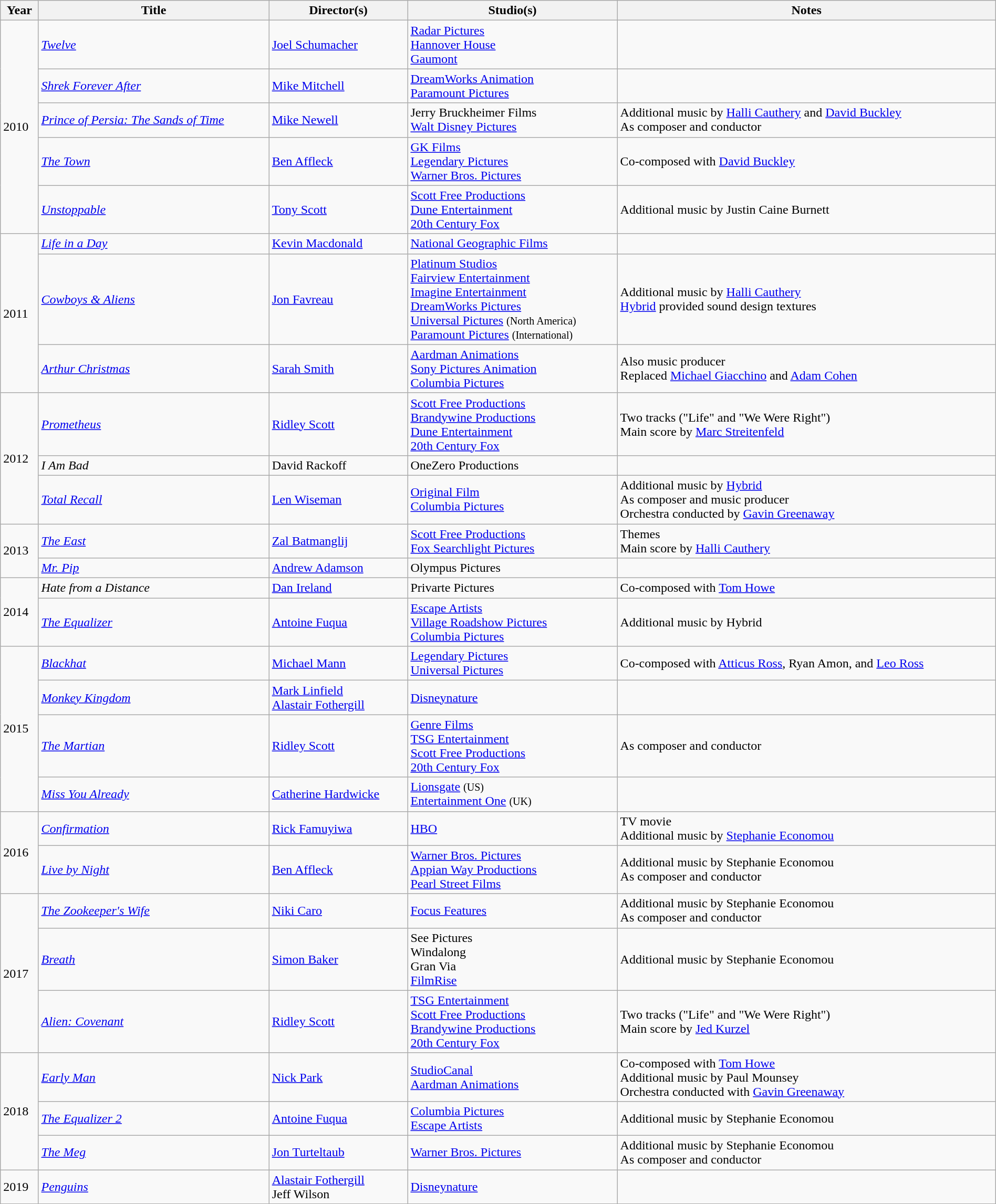<table class="wikitable sortable" width=100%>
<tr>
<th>Year</th>
<th>Title</th>
<th>Director(s)</th>
<th>Studio(s)</th>
<th>Notes</th>
</tr>
<tr>
<td rowspan="5">2010</td>
<td><em><a href='#'>Twelve</a></em></td>
<td><a href='#'>Joel Schumacher</a></td>
<td><a href='#'>Radar Pictures</a><br><a href='#'>Hannover House</a><br><a href='#'>Gaumont</a></td>
<td></td>
</tr>
<tr>
<td><em><a href='#'>Shrek Forever After</a></em></td>
<td><a href='#'>Mike Mitchell</a></td>
<td><a href='#'>DreamWorks Animation</a><br><a href='#'>Paramount Pictures</a></td>
<td></td>
</tr>
<tr>
<td><em><a href='#'>Prince of Persia: The Sands of Time</a></em></td>
<td><a href='#'>Mike Newell</a></td>
<td>Jerry Bruckheimer Films<br><a href='#'>Walt Disney Pictures</a></td>
<td>Additional music by <a href='#'>Halli Cauthery</a> and <a href='#'>David Buckley</a><br>As composer and conductor</td>
</tr>
<tr>
<td><em><a href='#'>The Town</a></em></td>
<td><a href='#'>Ben Affleck</a></td>
<td><a href='#'>GK Films</a><br><a href='#'>Legendary Pictures</a><br><a href='#'>Warner Bros. Pictures</a></td>
<td>Co-composed with <a href='#'>David Buckley</a></td>
</tr>
<tr>
<td><em><a href='#'>Unstoppable</a></em></td>
<td><a href='#'>Tony Scott</a></td>
<td><a href='#'>Scott Free Productions</a><br><a href='#'>Dune Entertainment</a><br><a href='#'>20th Century Fox</a></td>
<td>Additional music by Justin Caine Burnett</td>
</tr>
<tr>
<td rowspan="3">2011</td>
<td><em><a href='#'>Life in a Day</a></em></td>
<td><a href='#'>Kevin Macdonald</a></td>
<td><a href='#'>National Geographic Films</a></td>
<td></td>
</tr>
<tr>
<td><em><a href='#'>Cowboys & Aliens</a></em></td>
<td><a href='#'>Jon Favreau</a></td>
<td><a href='#'>Platinum Studios</a><br><a href='#'>Fairview Entertainment</a><br><a href='#'>Imagine Entertainment</a><br><a href='#'>DreamWorks Pictures</a><br><a href='#'>Universal Pictures</a> <small>(North America)</small><br><a href='#'>Paramount Pictures</a> <small>(International)</small></td>
<td>Additional music by <a href='#'>Halli Cauthery</a><br><a href='#'>Hybrid</a> provided sound design textures</td>
</tr>
<tr>
<td><em><a href='#'>Arthur Christmas</a></em></td>
<td><a href='#'>Sarah Smith</a></td>
<td><a href='#'>Aardman Animations</a><br><a href='#'>Sony Pictures Animation</a><br><a href='#'>Columbia Pictures</a></td>
<td>Also music producer<br>Replaced <a href='#'>Michael Giacchino</a> and <a href='#'>Adam Cohen</a></td>
</tr>
<tr>
<td rowspan="3">2012</td>
<td><em><a href='#'>Prometheus</a></em></td>
<td><a href='#'>Ridley Scott</a></td>
<td><a href='#'>Scott Free Productions</a><br><a href='#'>Brandywine Productions</a><br><a href='#'>Dune Entertainment</a><br><a href='#'>20th Century Fox</a></td>
<td>Two tracks ("Life" and "We Were Right")<br>Main score by <a href='#'>Marc Streitenfeld</a></td>
</tr>
<tr>
<td><em>I Am Bad</em></td>
<td>David Rackoff</td>
<td>OneZero Productions</td>
<td></td>
</tr>
<tr>
<td><em><a href='#'>Total Recall</a></em></td>
<td><a href='#'>Len Wiseman</a></td>
<td><a href='#'>Original Film</a><br><a href='#'>Columbia Pictures</a></td>
<td>Additional music by <a href='#'>Hybrid</a><br>As composer and music producer<br>Orchestra conducted by <a href='#'>Gavin Greenaway</a></td>
</tr>
<tr>
<td rowspan="2">2013</td>
<td><em><a href='#'>The East</a></em></td>
<td><a href='#'>Zal Batmanglij</a></td>
<td><a href='#'>Scott Free Productions</a><br><a href='#'>Fox Searchlight Pictures</a></td>
<td>Themes<br>Main score by <a href='#'>Halli Cauthery</a></td>
</tr>
<tr>
<td><em><a href='#'>Mr. Pip</a></em></td>
<td><a href='#'>Andrew Adamson</a></td>
<td>Olympus Pictures</td>
<td></td>
</tr>
<tr>
<td rowspan="2">2014</td>
<td><em>Hate from a Distance</em></td>
<td><a href='#'>Dan Ireland</a></td>
<td>Privarte Pictures</td>
<td>Co-composed with <a href='#'>Tom Howe</a></td>
</tr>
<tr>
<td><em><a href='#'>The Equalizer</a></em></td>
<td><a href='#'>Antoine Fuqua</a></td>
<td><a href='#'>Escape Artists</a><br><a href='#'>Village Roadshow Pictures</a><br><a href='#'>Columbia Pictures</a></td>
<td>Additional music by Hybrid</td>
</tr>
<tr>
<td rowspan="4">2015</td>
<td><em><a href='#'>Blackhat</a></em></td>
<td><a href='#'>Michael Mann</a></td>
<td><a href='#'>Legendary Pictures</a><br><a href='#'>Universal Pictures</a></td>
<td>Co-composed with <a href='#'>Atticus Ross</a>, Ryan Amon, and <a href='#'>Leo Ross</a></td>
</tr>
<tr>
<td><em><a href='#'>Monkey Kingdom</a></em></td>
<td><a href='#'>Mark Linfield</a><br><a href='#'>Alastair Fothergill</a></td>
<td><a href='#'>Disneynature</a></td>
<td></td>
</tr>
<tr>
<td><em><a href='#'>The Martian</a></em></td>
<td><a href='#'>Ridley Scott</a></td>
<td><a href='#'>Genre Films</a><br><a href='#'>TSG Entertainment</a><br><a href='#'>Scott Free Productions</a><br><a href='#'>20th Century Fox</a></td>
<td>As composer and conductor</td>
</tr>
<tr>
<td><em><a href='#'>Miss You Already</a></em></td>
<td><a href='#'>Catherine Hardwicke</a></td>
<td><a href='#'>Lionsgate</a> <small>(US)</small><br><a href='#'>Entertainment One</a> <small>(UK)</small></td>
<td></td>
</tr>
<tr>
<td rowspan="2">2016</td>
<td><em><a href='#'>Confirmation</a></em></td>
<td><a href='#'>Rick Famuyiwa</a></td>
<td><a href='#'>HBO</a></td>
<td>TV movie<br>Additional music by <a href='#'>Stephanie Economou</a></td>
</tr>
<tr>
<td><em><a href='#'>Live by Night</a></em></td>
<td><a href='#'>Ben Affleck</a></td>
<td><a href='#'>Warner Bros. Pictures</a><br><a href='#'>Appian Way Productions</a><br><a href='#'>Pearl Street Films</a></td>
<td>Additional music by Stephanie Economou<br>As composer and conductor</td>
</tr>
<tr>
<td rowspan="3">2017</td>
<td><em><a href='#'>The Zookeeper's Wife</a></em></td>
<td><a href='#'>Niki Caro</a></td>
<td><a href='#'>Focus Features</a></td>
<td>Additional music by Stephanie Economou<br>As composer and conductor</td>
</tr>
<tr>
<td><em><a href='#'>Breath</a></em></td>
<td><a href='#'>Simon Baker</a></td>
<td>See Pictures<br>Windalong<br>Gran Via<br><a href='#'>FilmRise</a></td>
<td>Additional music by Stephanie Economou</td>
</tr>
<tr>
<td><em><a href='#'>Alien: Covenant</a></em></td>
<td><a href='#'>Ridley Scott</a></td>
<td><a href='#'>TSG Entertainment</a><br><a href='#'>Scott Free Productions</a><br><a href='#'>Brandywine Productions</a><br><a href='#'>20th Century Fox</a></td>
<td>Two tracks ("Life" and "We Were Right")<br>Main score by <a href='#'>Jed Kurzel</a></td>
</tr>
<tr>
<td rowspan="3">2018</td>
<td><em><a href='#'>Early Man</a></em></td>
<td><a href='#'>Nick Park</a></td>
<td><a href='#'>StudioCanal</a><br><a href='#'>Aardman Animations</a></td>
<td>Co-composed with <a href='#'>Tom Howe</a><br>Additional music by Paul Mounsey<br>Orchestra conducted with <a href='#'>Gavin Greenaway</a></td>
</tr>
<tr>
<td><em><a href='#'>The Equalizer 2</a></em></td>
<td><a href='#'>Antoine Fuqua</a></td>
<td><a href='#'>Columbia Pictures</a><br><a href='#'>Escape Artists</a></td>
<td>Additional music by Stephanie Economou</td>
</tr>
<tr>
<td><em><a href='#'>The Meg</a></em></td>
<td><a href='#'>Jon Turteltaub</a></td>
<td><a href='#'>Warner Bros. Pictures</a></td>
<td>Additional music by Stephanie Economou<br>As composer and conductor</td>
</tr>
<tr>
<td rowspan="1">2019</td>
<td><em><a href='#'>Penguins</a></em></td>
<td><a href='#'>Alastair Fothergill</a><br>Jeff Wilson</td>
<td><a href='#'>Disneynature</a></td>
<td></td>
</tr>
</table>
